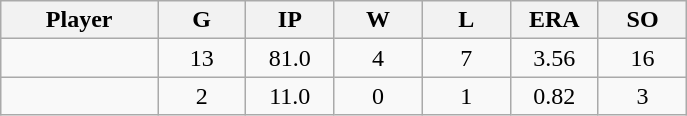<table class="wikitable sortable">
<tr>
<th bgcolor="#DDDDFF" width="16%">Player</th>
<th bgcolor="#DDDDFF" width="9%">G</th>
<th bgcolor="#DDDDFF" width="9%">IP</th>
<th bgcolor="#DDDDFF" width="9%">W</th>
<th bgcolor="#DDDDFF" width="9%">L</th>
<th bgcolor="#DDDDFF" width="9%">ERA</th>
<th bgcolor="#DDDDFF" width="9%">SO</th>
</tr>
<tr align="center">
<td></td>
<td>13</td>
<td>81.0</td>
<td>4</td>
<td>7</td>
<td>3.56</td>
<td>16</td>
</tr>
<tr align="center">
<td></td>
<td>2</td>
<td>11.0</td>
<td>0</td>
<td>1</td>
<td>0.82</td>
<td>3</td>
</tr>
</table>
